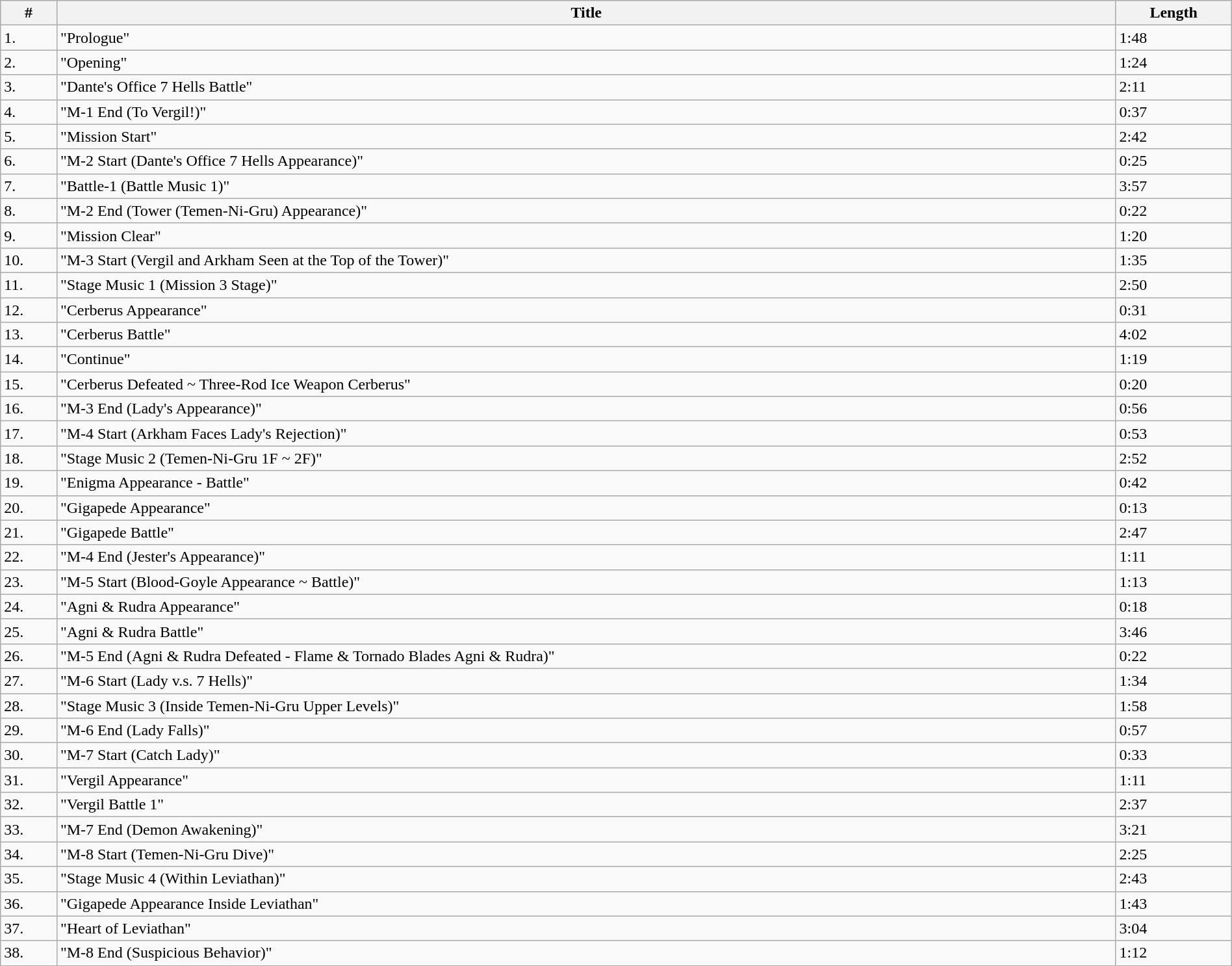<table class="wikitable" style="width:100%; margin-right:-1em;">
<tr>
<th>#</th>
<th>Title</th>
<th>Length</th>
</tr>
<tr>
<td>1.</td>
<td>"Prologue"</td>
<td>1:48</td>
</tr>
<tr>
<td>2.</td>
<td>"Opening"</td>
<td>1:24</td>
</tr>
<tr>
<td>3.</td>
<td>"Dante's Office 7 Hells Battle"</td>
<td>2:11</td>
</tr>
<tr>
<td>4.</td>
<td>"M-1 End (To Vergil!)"</td>
<td>0:37</td>
</tr>
<tr>
<td>5.</td>
<td>"Mission Start"</td>
<td>2:42</td>
</tr>
<tr>
<td>6.</td>
<td>"M-2 Start (Dante's Office 7 Hells Appearance)"</td>
<td>0:25</td>
</tr>
<tr>
<td>7.</td>
<td>"Battle-1 (Battle Music 1)"</td>
<td>3:57</td>
</tr>
<tr>
<td>8.</td>
<td>"M-2 End (Tower (Temen-Ni-Gru) Appearance)"</td>
<td>0:22</td>
</tr>
<tr>
<td>9.</td>
<td>"Mission Clear"</td>
<td>1:20</td>
</tr>
<tr>
<td>10.</td>
<td>"M-3 Start (Vergil and Arkham Seen at the Top of the Tower)"</td>
<td>1:35</td>
</tr>
<tr>
<td>11.</td>
<td>"Stage Music 1 (Mission 3 Stage)"</td>
<td>2:50</td>
</tr>
<tr>
<td>12.</td>
<td>"Cerberus Appearance"</td>
<td>0:31</td>
</tr>
<tr>
<td>13.</td>
<td>"Cerberus Battle"</td>
<td>4:02</td>
</tr>
<tr>
<td>14.</td>
<td>"Continue"</td>
<td>1:19</td>
</tr>
<tr>
<td>15.</td>
<td>"Cerberus Defeated ~ Three-Rod Ice Weapon Cerberus"</td>
<td>0:20</td>
</tr>
<tr>
<td>16.</td>
<td>"M-3 End (Lady's Appearance)"</td>
<td>0:56</td>
</tr>
<tr>
<td>17.</td>
<td>"M-4 Start (Arkham Faces Lady's Rejection)"</td>
<td>0:53</td>
</tr>
<tr>
<td>18.</td>
<td>"Stage Music 2 (Temen-Ni-Gru 1F ~ 2F)"</td>
<td>2:52</td>
</tr>
<tr>
<td>19.</td>
<td>"Enigma Appearance - Battle"</td>
<td>0:42</td>
</tr>
<tr>
<td>20.</td>
<td>"Gigapede Appearance"</td>
<td>0:13</td>
</tr>
<tr>
<td>21.</td>
<td>"Gigapede Battle"</td>
<td>2:47</td>
</tr>
<tr>
<td>22.</td>
<td>"M-4 End (Jester's Appearance)"</td>
<td>1:11</td>
</tr>
<tr>
<td>23.</td>
<td>"M-5 Start (Blood-Goyle Appearance ~ Battle)"</td>
<td>1:13</td>
</tr>
<tr>
<td>24.</td>
<td>"Agni & Rudra Appearance"</td>
<td>0:18</td>
</tr>
<tr>
<td>25.</td>
<td>"Agni & Rudra Battle"</td>
<td>3:46</td>
</tr>
<tr>
<td>26.</td>
<td>"M-5 End (Agni & Rudra Defeated - Flame & Tornado Blades Agni & Rudra)"</td>
<td>0:22</td>
</tr>
<tr>
<td>27.</td>
<td>"M-6 Start (Lady v.s. 7 Hells)"</td>
<td>1:34</td>
</tr>
<tr>
<td>28.</td>
<td>"Stage Music 3 (Inside Temen-Ni-Gru Upper Levels)"</td>
<td>1:58</td>
</tr>
<tr>
<td>29.</td>
<td>"M-6 End (Lady Falls)"</td>
<td>0:57</td>
</tr>
<tr>
<td>30.</td>
<td>"M-7 Start (Catch Lady)"</td>
<td>0:33</td>
</tr>
<tr>
<td>31.</td>
<td>"Vergil Appearance"</td>
<td>1:11</td>
</tr>
<tr>
<td>32.</td>
<td>"Vergil Battle 1"</td>
<td>2:37</td>
</tr>
<tr>
<td>33.</td>
<td>"M-7 End (Demon Awakening)"</td>
<td>3:21</td>
</tr>
<tr>
<td>34.</td>
<td>"M-8 Start (Temen-Ni-Gru Dive)"</td>
<td>2:25</td>
</tr>
<tr>
<td>35.</td>
<td>"Stage Music 4 (Within Leviathan)"</td>
<td>2:43</td>
</tr>
<tr>
<td>36.</td>
<td>"Gigapede Appearance Inside Leviathan"</td>
<td>1:43</td>
</tr>
<tr>
<td>37.</td>
<td>"Heart of Leviathan"</td>
<td>3:04</td>
</tr>
<tr>
<td>38.</td>
<td>"M-8 End (Suspicious Behavior)"</td>
<td>1:12</td>
</tr>
</table>
